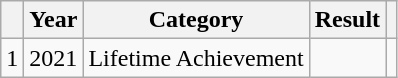<table class="wikitable" style=" text-align:center;">
<tr>
<th scope="col"></th>
<th scope="col">Year</th>
<th scope="col">Category</th>
<th scope="col">Result</th>
<th scope="col"></th>
</tr>
<tr>
<td>1</td>
<td>2021</td>
<td>Lifetime Achievement</td>
<td></td>
<td></td>
</tr>
</table>
